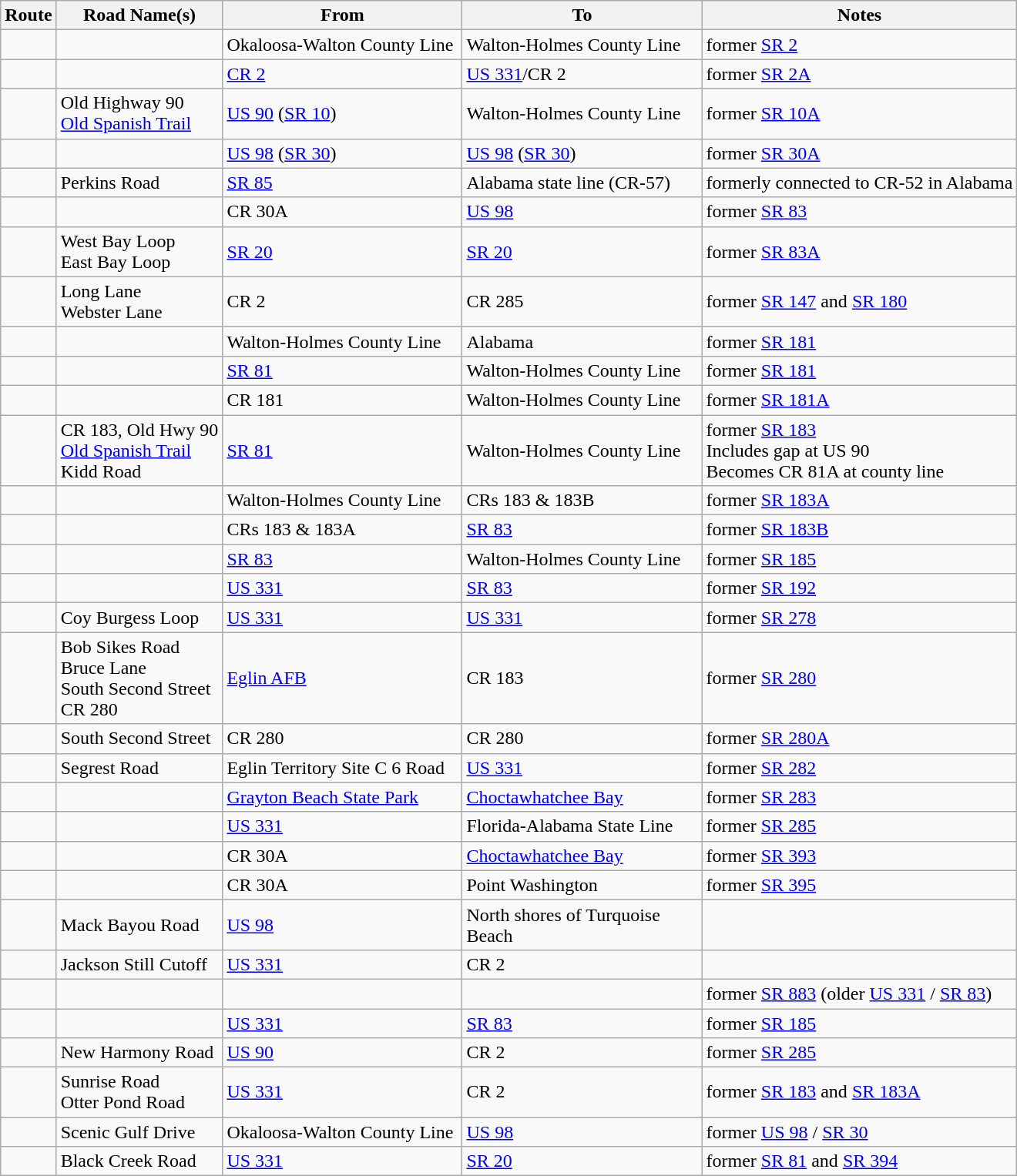<table class="wikitable">
<tr>
<th>Route</th>
<th>Road Name(s)</th>
<th width=200px>From</th>
<th width=200px>To</th>
<th>Notes</th>
</tr>
<tr>
<td></td>
<td></td>
<td>Okaloosa-Walton County Line</td>
<td>Walton-Holmes County Line</td>
<td>former <a href='#'>SR 2</a></td>
</tr>
<tr>
<td></td>
<td></td>
<td><a href='#'>CR 2</a></td>
<td><a href='#'>US 331</a>/CR 2</td>
<td>former <a href='#'>SR 2A</a></td>
</tr>
<tr>
<td></td>
<td>Old Highway 90<br><a href='#'>Old Spanish Trail</a></td>
<td><a href='#'>US 90</a> (<a href='#'>SR 10</a>)</td>
<td>Walton-Holmes County Line</td>
<td>former <a href='#'>SR 10A</a></td>
</tr>
<tr>
<td></td>
<td></td>
<td><a href='#'>US 98</a> (<a href='#'>SR 30</a>)</td>
<td><a href='#'>US 98</a> (<a href='#'>SR 30</a>)</td>
<td>former <a href='#'>SR 30A</a></td>
</tr>
<tr>
<td></td>
<td>Perkins Road</td>
<td><a href='#'>SR 85</a></td>
<td>Alabama state line (CR-57)</td>
<td>formerly connected to CR-52 in Alabama</td>
</tr>
<tr>
<td></td>
<td></td>
<td>CR 30A</td>
<td><a href='#'>US 98</a></td>
<td>former <a href='#'>SR 83</a></td>
</tr>
<tr>
<td></td>
<td>West Bay Loop<br>East Bay Loop</td>
<td><a href='#'>SR 20</a></td>
<td><a href='#'>SR 20</a></td>
<td>former <a href='#'>SR 83A</a></td>
</tr>
<tr>
<td></td>
<td>Long Lane<br>Webster Lane</td>
<td>CR 2</td>
<td>CR 285</td>
<td>former <a href='#'>SR 147</a> and <a href='#'>SR 180</a></td>
</tr>
<tr>
<td></td>
<td></td>
<td>Walton-Holmes County Line</td>
<td>Alabama</td>
<td>former <a href='#'>SR 181</a></td>
</tr>
<tr>
<td></td>
<td></td>
<td><a href='#'>SR 81</a></td>
<td>Walton-Holmes County Line</td>
<td>former <a href='#'>SR 181</a></td>
</tr>
<tr>
<td></td>
<td></td>
<td>CR 181</td>
<td>Walton-Holmes County Line</td>
<td>former <a href='#'>SR 181A</a></td>
</tr>
<tr>
<td></td>
<td>CR 183, Old Hwy 90<br><a href='#'>Old Spanish Trail</a><br>Kidd Road</td>
<td><a href='#'>SR 81</a></td>
<td>Walton-Holmes County Line</td>
<td>former <a href='#'>SR 183</a><br>Includes gap at US 90<br>Becomes CR 81A at county line</td>
</tr>
<tr>
<td></td>
<td></td>
<td>Walton-Holmes County Line</td>
<td>CRs 183 & 183B</td>
<td>former <a href='#'>SR 183A</a></td>
</tr>
<tr>
<td></td>
<td></td>
<td>CRs 183 & 183A</td>
<td><a href='#'>SR 83</a></td>
<td>former <a href='#'>SR 183B</a></td>
</tr>
<tr>
<td></td>
<td></td>
<td><a href='#'>SR 83</a></td>
<td>Walton-Holmes County Line</td>
<td>former <a href='#'>SR 185</a></td>
</tr>
<tr>
<td></td>
<td></td>
<td><a href='#'>US 331</a></td>
<td><a href='#'>SR 83</a></td>
<td>former <a href='#'>SR 192</a></td>
</tr>
<tr>
<td></td>
<td>Coy Burgess Loop</td>
<td><a href='#'>US 331</a></td>
<td><a href='#'>US 331</a></td>
<td>former <a href='#'>SR 278</a></td>
</tr>
<tr>
<td></td>
<td>Bob Sikes Road<br>Bruce Lane<br>South Second Street<br>CR 280</td>
<td><a href='#'>Eglin AFB</a></td>
<td>CR 183</td>
<td>former <a href='#'>SR 280</a></td>
</tr>
<tr>
<td></td>
<td>South Second Street</td>
<td>CR 280</td>
<td>CR 280</td>
<td>former <a href='#'>SR 280A</a></td>
</tr>
<tr>
<td></td>
<td>Segrest Road</td>
<td>Eglin Territory Site C 6 Road</td>
<td><a href='#'>US 331</a></td>
<td>former <a href='#'>SR 282</a></td>
</tr>
<tr>
<td></td>
<td></td>
<td><a href='#'>Grayton Beach State Park</a></td>
<td><a href='#'>Choctawhatchee Bay</a></td>
<td>former <a href='#'>SR 283</a></td>
</tr>
<tr>
<td></td>
<td></td>
<td><a href='#'>US 331</a></td>
<td>Florida-Alabama State Line</td>
<td>former <a href='#'>SR 285</a></td>
</tr>
<tr>
<td></td>
<td></td>
<td>CR 30A</td>
<td><a href='#'>Choctawhatchee Bay</a></td>
<td>former <a href='#'>SR 393</a></td>
</tr>
<tr>
<td></td>
<td></td>
<td>CR 30A</td>
<td>Point Washington</td>
<td>former <a href='#'>SR 395</a></td>
</tr>
<tr>
<td></td>
<td>Mack Bayou Road</td>
<td><a href='#'>US 98</a></td>
<td>North shores of Turquoise Beach</td>
<td></td>
</tr>
<tr>
<td></td>
<td>Jackson Still Cutoff</td>
<td><a href='#'>US 331</a></td>
<td>CR 2</td>
<td></td>
</tr>
<tr>
<td></td>
<td></td>
<td></td>
<td></td>
<td>former <a href='#'>SR 883</a> (older <a href='#'>US 331</a> / <a href='#'>SR 83</a>)</td>
</tr>
<tr>
<td></td>
<td></td>
<td><a href='#'>US 331</a></td>
<td><a href='#'>SR 83</a></td>
<td>former <a href='#'>SR 185</a></td>
</tr>
<tr>
<td></td>
<td>New Harmony Road</td>
<td><a href='#'>US 90</a></td>
<td>CR 2</td>
<td>former <a href='#'>SR 285</a></td>
</tr>
<tr>
<td></td>
<td>Sunrise Road<br>Otter Pond Road</td>
<td><a href='#'>US 331</a></td>
<td>CR 2</td>
<td>former <a href='#'>SR 183</a> and <a href='#'>SR 183A</a></td>
</tr>
<tr>
<td></td>
<td>Scenic Gulf Drive</td>
<td>Okaloosa-Walton County Line</td>
<td><a href='#'>US 98</a></td>
<td>former <a href='#'>US 98</a> / <a href='#'>SR 30</a></td>
</tr>
<tr>
<td></td>
<td>Black Creek Road</td>
<td><a href='#'>US 331</a></td>
<td><a href='#'>SR 20</a></td>
<td>former <a href='#'>SR 81</a> and <a href='#'>SR 394</a></td>
</tr>
</table>
